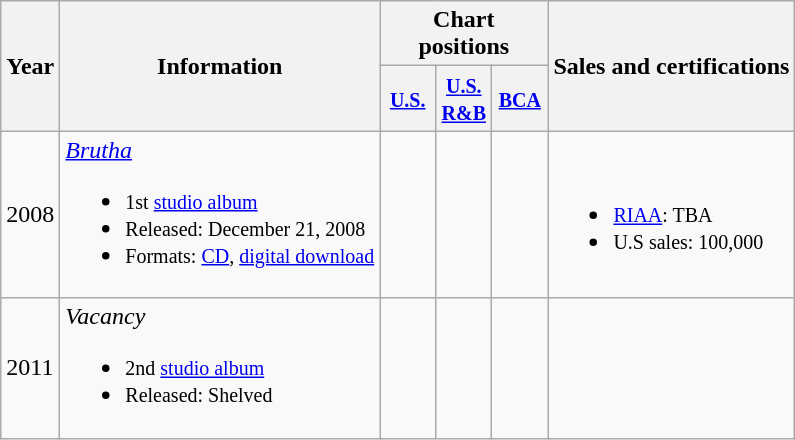<table class="wikitable">
<tr>
<th rowspan="2">Year</th>
<th rowspan="2">Information</th>
<th colspan="3">Chart positions</th>
<th rowspan="2">Sales and certifications</th>
</tr>
<tr>
<th style="width:30px;"><small><a href='#'>U.S.</a></small></th>
<th style="width:30px;"><small><a href='#'>U.S. R&B</a></small></th>
<th style="width:30px;"><small><a href='#'>BCA</a></small></th>
</tr>
<tr>
<td>2008</td>
<td align="left"><em><a href='#'>Brutha</a></em><br><ul><li><small>1st <a href='#'>studio album</a></small></li><li><small>Released: December 21, 2008</small></li><li><small>Formats: <a href='#'>CD</a>, <a href='#'>digital download</a></small></li></ul></td>
<td></td>
<td></td>
<td></td>
<td><br><ul><li><small><a href='#'>RIAA</a>: TBA</small></li><li><small>U.S sales: 100,000</small></li></ul></td>
</tr>
<tr>
<td>2011</td>
<td align="left"><em>Vacancy</em><br><ul><li><small>2nd <a href='#'>studio album</a></small></li><li><small>Released: Shelved</small></li></ul></td>
<td></td>
<td></td>
<td></td>
<td></td>
</tr>
</table>
